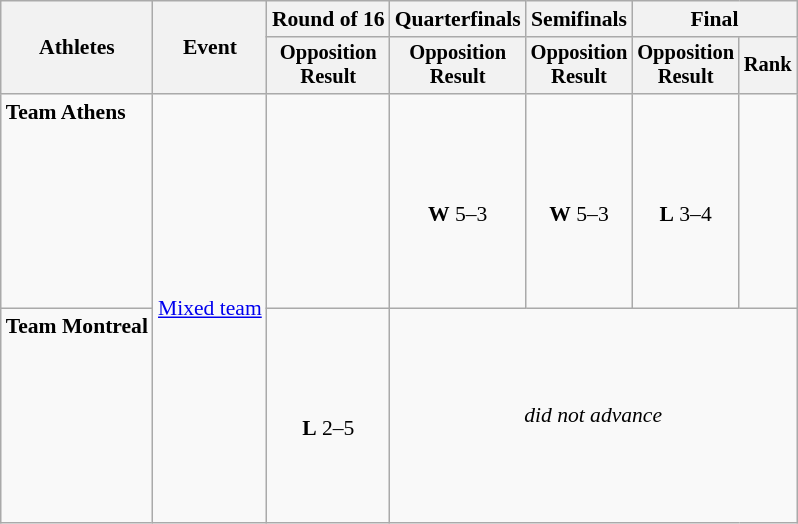<table class="wikitable" style="font-size:90%">
<tr>
<th rowspan=2>Athletes</th>
<th rowspan=2>Event</th>
<th>Round of 16</th>
<th>Quarterfinals</th>
<th>Semifinals</th>
<th colspan=2>Final</th>
</tr>
<tr style="font-size:95%">
<th>Opposition<br>Result</th>
<th>Opposition<br>Result</th>
<th>Opposition<br>Result</th>
<th>Opposition<br>Result</th>
<th>Rank</th>
</tr>
<tr align=center>
<td align=left><strong>Team Athens</strong> <br><br> <br><br><br><br><br><br></td>
<td rowspan=2 align=left><a href='#'>Mixed team</a></td>
<td></td>
<td><br><strong>W</strong> 5–3</td>
<td><br><strong>W</strong> 5–3</td>
<td><br><strong>L</strong> 3–4</td>
<td></td>
</tr>
<tr align=center>
<td align=left><strong>Team Montreal</strong><br><br> <br><br><br><br><br><br></td>
<td><br><strong>L</strong> 2–5</td>
<td colspan=4><em>did not advance</em></td>
</tr>
</table>
